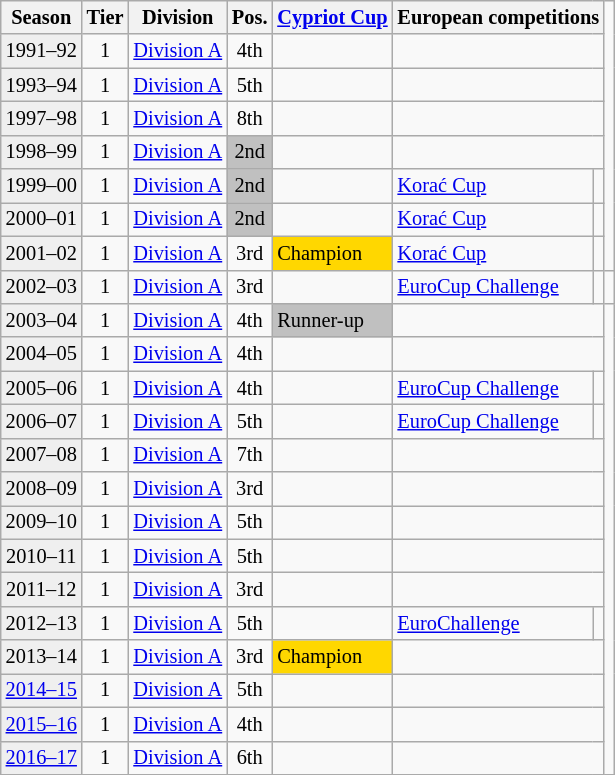<table class="wikitable" style="font-size:85%; text-align: center">
<tr>
<th>Season</th>
<th>Tier</th>
<th>Division</th>
<th>Pos.</th>
<th><a href='#'>Cypriot Cup</a></th>
<th colspan=2>European competitions</th>
</tr>
<tr>
<td bgcolor=#efefef>1991–92</td>
<td>1</td>
<td><a href='#'>Division A</a></td>
<td>4th</td>
<td></td>
<td colspan=2></td>
</tr>
<tr>
<td bgcolor=#efefef>1993–94</td>
<td>1</td>
<td><a href='#'>Division A</a></td>
<td>5th</td>
<td></td>
<td colspan=2></td>
</tr>
<tr>
<td bgcolor=#efefef>1997–98</td>
<td>1</td>
<td><a href='#'>Division A</a></td>
<td>8th</td>
<td></td>
<td colspan=2></td>
</tr>
<tr>
<td bgcolor=#efefef>1998–99</td>
<td>1</td>
<td><a href='#'>Division A</a></td>
<td align=centre bgcolor=silver>2nd</td>
<td></td>
<td colspan=2></td>
</tr>
<tr>
<td bgcolor=#efefef>1999–00</td>
<td>1</td>
<td><a href='#'>Division A</a></td>
<td align=centre bgcolor=silver>2nd</td>
<td></td>
<td align=left> <a href='#'>Korać Cup</a></td>
<td></td>
</tr>
<tr>
<td bgcolor=#efefef>2000–01</td>
<td>1</td>
<td><a href='#'>Division A</a></td>
<td align=centre bgcolor=silver>2nd</td>
<td></td>
<td align=left> <a href='#'>Korać Cup</a></td>
<td></td>
</tr>
<tr>
<td bgcolor=#efefef>2001–02</td>
<td>1</td>
<td><a href='#'>Division A</a></td>
<td>3rd</td>
<td align=left bgcolor=gold>Champion</td>
<td align=left> <a href='#'>Korać Cup</a></td>
<td></td>
</tr>
<tr>
<td bgcolor=#efefef>2002–03</td>
<td>1</td>
<td><a href='#'>Division A</a></td>
<td>3rd</td>
<td></td>
<td align=left> <a href='#'>EuroCup Challenge</a></td>
<td></td>
<td colspan=2></td>
</tr>
<tr>
<td bgcolor=#efefef>2003–04</td>
<td>1</td>
<td><a href='#'>Division A</a></td>
<td>4th</td>
<td align=left bgcolor=silver>Runner-up</td>
<td colspan=2></td>
</tr>
<tr>
<td bgcolor=#efefef>2004–05</td>
<td>1</td>
<td><a href='#'>Division A</a></td>
<td>4th</td>
<td></td>
<td colspan=2></td>
</tr>
<tr>
<td bgcolor=#efefef>2005–06</td>
<td>1</td>
<td><a href='#'>Division A</a></td>
<td>4th</td>
<td></td>
<td align=left> <a href='#'>EuroCup Challenge</a></td>
<td></td>
</tr>
<tr>
<td bgcolor=#efefef>2006–07</td>
<td>1</td>
<td><a href='#'>Division A</a></td>
<td>5th</td>
<td></td>
<td align=left> <a href='#'>EuroCup Challenge</a></td>
<td></td>
</tr>
<tr>
<td bgcolor=#efefef>2007–08</td>
<td>1</td>
<td><a href='#'>Division A</a></td>
<td>7th</td>
<td></td>
<td colspan=2></td>
</tr>
<tr>
<td bgcolor=#efefef>2008–09</td>
<td>1</td>
<td><a href='#'>Division A</a></td>
<td>3rd</td>
<td></td>
<td colspan=2></td>
</tr>
<tr>
<td bgcolor=#efefef>2009–10</td>
<td>1</td>
<td><a href='#'>Division A</a></td>
<td>5th</td>
<td></td>
<td colspan=2></td>
</tr>
<tr>
<td bgcolor=#efefef>2010–11</td>
<td>1</td>
<td><a href='#'>Division A</a></td>
<td>5th</td>
<td></td>
<td colspan=2></td>
</tr>
<tr>
<td bgcolor=#efefef>2011–12</td>
<td>1</td>
<td><a href='#'>Division A</a></td>
<td>3rd</td>
<td></td>
<td colspan=2></td>
</tr>
<tr>
<td bgcolor=#efefef>2012–13</td>
<td>1</td>
<td><a href='#'>Division A</a></td>
<td>5th</td>
<td></td>
<td align=left> <a href='#'>EuroChallenge</a></td>
<td></td>
</tr>
<tr>
<td bgcolor=#efefef>2013–14</td>
<td>1</td>
<td><a href='#'>Division A</a></td>
<td>3rd</td>
<td align=left bgcolor=gold>Champion</td>
<td colspan=2></td>
</tr>
<tr>
<td bgcolor=#efefef><a href='#'>2014–15</a></td>
<td>1</td>
<td><a href='#'>Division A</a></td>
<td>5th</td>
<td></td>
<td colspan=2></td>
</tr>
<tr>
<td bgcolor=#efefef><a href='#'>2015–16</a></td>
<td>1</td>
<td><a href='#'>Division A</a></td>
<td>4th</td>
<td></td>
<td colspan=2></td>
</tr>
<tr>
<td bgcolor=#efefef><a href='#'>2016–17</a></td>
<td>1</td>
<td><a href='#'>Division A</a></td>
<td>6th</td>
<td></td>
<td colspan=2></td>
</tr>
<tr>
</tr>
</table>
